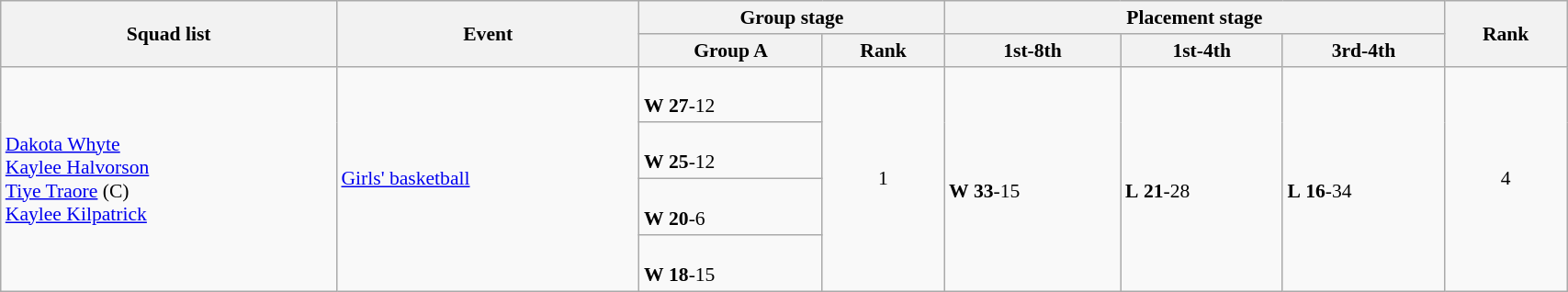<table class="wikitable" width="90%" style="text-align:left; font-size:90%">
<tr>
<th rowspan="2">Squad list</th>
<th rowspan="2">Event</th>
<th colspan="2">Group stage</th>
<th colspan="3">Placement stage</th>
<th rowspan="2">Rank</th>
</tr>
<tr>
<th>Group A</th>
<th>Rank</th>
<th>1st-8th</th>
<th>1st-4th</th>
<th>3rd-4th</th>
</tr>
<tr>
<td rowspan="4"><a href='#'>Dakota Whyte</a><br><a href='#'>Kaylee Halvorson</a><br><a href='#'>Tiye Traore</a> (C)<br><a href='#'>Kaylee Kilpatrick</a></td>
<td rowspan="4"><a href='#'>Girls' basketball</a></td>
<td><br> <strong>W</strong> <strong>27</strong>-12</td>
<td rowspan="4" align=center>1</td>
<td rowspan="4"> <br> <strong>W</strong> <strong>33</strong>-15</td>
<td rowspan="4"> <br> <strong>L</strong> <strong>21</strong>-28</td>
<td rowspan="4"> <br> <strong>L</strong> <strong>16</strong>-34</td>
<td rowspan="4" align="center">4</td>
</tr>
<tr>
<td><br> <strong>W</strong> <strong>25</strong>-12</td>
</tr>
<tr>
<td><br> <strong>W</strong> <strong>20</strong>-6</td>
</tr>
<tr>
<td><br> <strong>W</strong> <strong>18</strong>-15</td>
</tr>
</table>
